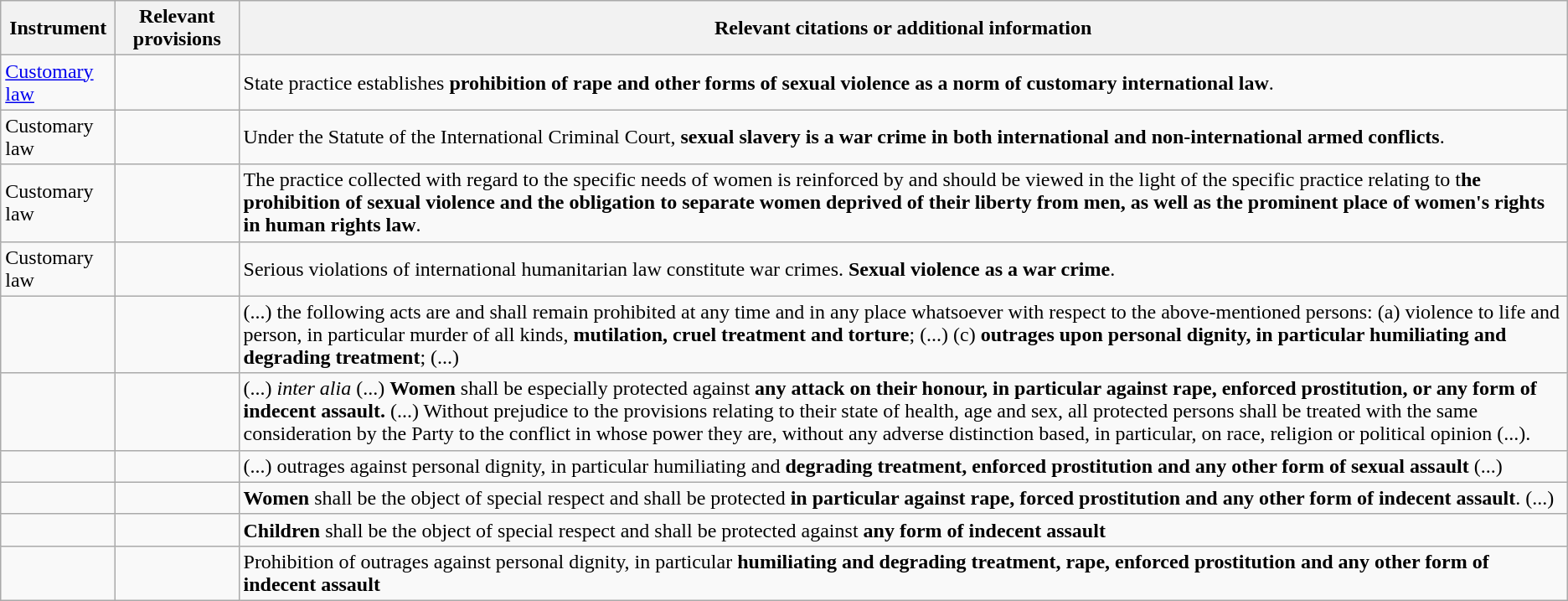<table class="wikitable">
<tr>
<th>Instrument</th>
<th>Relevant provisions</th>
<th>Relevant citations or additional information</th>
</tr>
<tr>
<td><a href='#'>Customary law</a></td>
<td></td>
<td>State practice establishes <strong>prohibition of rape and other forms of sexual violence as a norm of customary international law</strong>.</td>
</tr>
<tr>
<td>Customary law</td>
<td></td>
<td>Under the Statute of the International Criminal Court, <strong>sexual slavery is a war crime in both international and non-international armed conflicts</strong>.</td>
</tr>
<tr>
<td>Customary law</td>
<td></td>
<td>The practice collected with regard to the specific needs of women is reinforced by and should be viewed in the light of the specific practice relating to t<strong>he prohibition of sexual violence and the obligation to separate women deprived of their liberty from men, as well as the prominent place of women's rights in human rights law</strong>.</td>
</tr>
<tr>
<td>Customary law</td>
<td></td>
<td>Serious violations of international humanitarian law constitute war crimes. <strong>Sexual violence as a war crime</strong>.</td>
</tr>
<tr>
<td></td>
<td></td>
<td>(...) the following acts are and shall remain prohibited at any time and in any place whatsoever with respect to the above-mentioned persons: (a) violence to life and person, in particular murder of all kinds, <strong>mutilation, cruel treatment and torture</strong>; (...) (c) <strong>outrages upon personal dignity, in particular humiliating and degrading treatment</strong>; (...)</td>
</tr>
<tr>
<td></td>
<td></td>
<td>(...) <em>inter alia</em> (...) <strong>Women</strong> shall be especially protected against <strong>any attack on their honour, in particular against rape, enforced prostitution, or any form of indecent assault.</strong> (...) Without prejudice to the provisions relating to their state of health, age and sex, all protected persons shall be treated with the same consideration by the Party to the conflict in whose power they are, without any adverse distinction based, in particular, on race, religion or political opinion (...).</td>
</tr>
<tr>
<td></td>
<td></td>
<td>(...) outrages against personal dignity, in particular humiliating and <strong>degrading treatment, enforced prostitution and any other form of sexual assault</strong> (...)</td>
</tr>
<tr>
<td></td>
<td></td>
<td><strong>Women</strong> shall be the object of special respect and shall be protected <strong>in particular against rape, forced prostitution and any other form of indecent assault</strong>. (...)</td>
</tr>
<tr>
<td></td>
<td></td>
<td><strong>Children</strong> shall be the object of special respect and shall be protected against <strong>any form of indecent assault</strong></td>
</tr>
<tr>
<td></td>
<td></td>
<td>Prohibition of outrages against personal dignity, in particular <strong>humiliating and degrading treatment, rape, enforced prostitution and any other form of indecent assault</strong></td>
</tr>
</table>
